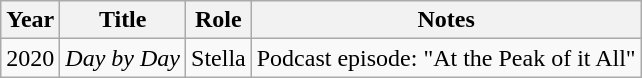<table class="wikitable sortable">
<tr>
<th>Year</th>
<th>Title</th>
<th>Role</th>
<th class="unsortable">Notes</th>
</tr>
<tr>
<td>2020</td>
<td><em>Day by Day</em></td>
<td>Stella</td>
<td>Podcast episode: "At the Peak of it All"</td>
</tr>
</table>
